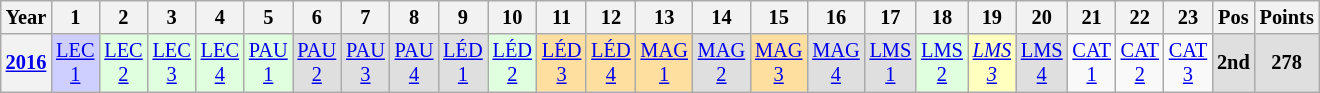<table class="wikitable" style="text-align:center; font-size:85%">
<tr>
<th>Year</th>
<th>1</th>
<th>2</th>
<th>3</th>
<th>4</th>
<th>5</th>
<th>6</th>
<th>7</th>
<th>8</th>
<th>9</th>
<th>10</th>
<th>11</th>
<th>12</th>
<th>13</th>
<th>14</th>
<th>15</th>
<th>16</th>
<th>17</th>
<th>18</th>
<th>19</th>
<th>20</th>
<th>21</th>
<th>22</th>
<th>23</th>
<th>Pos</th>
<th>Points</th>
</tr>
<tr>
<th><a href='#'>2016</a></th>
<td style="background:#CFCFFF;"><a href='#'>LEC<br>1</a><br></td>
<td style="background:#DFFFDF;"><a href='#'>LEC<br>2</a><br></td>
<td style="background:#DFFFDF;"><a href='#'>LEC<br>3</a><br></td>
<td style="background:#DFFFDF;"><a href='#'>LEC<br>4</a><br></td>
<td style="background:#DFFFDF;"><a href='#'>PAU<br>1</a><br></td>
<td style="background:#DFDFDF;"><a href='#'>PAU<br>2</a><br></td>
<td style="background:#DFDFDF;"><a href='#'>PAU<br>3</a><br></td>
<td style="background:#DFDFDF;"><a href='#'>PAU<br>4</a><br></td>
<td style="background:#DFDFDF;"><a href='#'>LÉD<br>1</a><br></td>
<td style="background:#DFFFDF;"><a href='#'>LÉD<br>2</a><br></td>
<td style="background:#FFDF9F;"><a href='#'>LÉD<br>3</a><br></td>
<td style="background:#FFDF9F;"><a href='#'>LÉD<br>4</a><br></td>
<td style="background:#FFDF9F;"><a href='#'>MAG<br>1</a><br></td>
<td style="background:#DFDFDF;"><a href='#'>MAG<br>2</a><br></td>
<td style="background:#FFDF9F;"><a href='#'>MAG<br>3</a><br></td>
<td style="background:#DFDFDF;"><a href='#'>MAG<br>4</a><br></td>
<td style="background:#DFDFDF;"><a href='#'>LMS<br>1</a><br></td>
<td style="background:#DFFFDF;"><a href='#'>LMS<br>2</a><br></td>
<td style="background:#FFFFBF;"><em><a href='#'>LMS<br>3</a></em><br></td>
<td style="background:#DFDFDF;"><a href='#'>LMS<br>4</a><br></td>
<td><a href='#'>CAT<br>1</a></td>
<td><a href='#'>CAT<br>2</a></td>
<td><a href='#'>CAT<br>3</a></td>
<th style="background:#DFDFDF;">2nd</th>
<th style="background:#DFDFDF;">278</th>
</tr>
</table>
